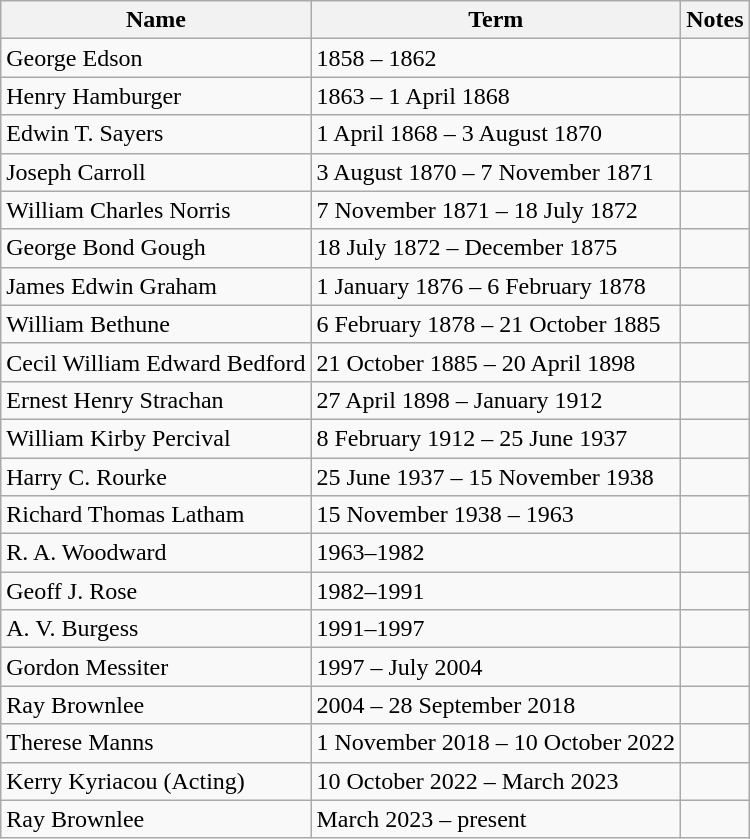<table class="wikitable">
<tr>
<th>Name</th>
<th>Term</th>
<th>Notes</th>
</tr>
<tr>
<td>George Edson</td>
<td>1858 – 1862</td>
<td></td>
</tr>
<tr>
<td>Henry Hamburger</td>
<td>1863 – 1 April 1868</td>
<td></td>
</tr>
<tr>
<td>Edwin T. Sayers</td>
<td>1 April 1868 – 3 August 1870</td>
<td></td>
</tr>
<tr>
<td>Joseph Carroll</td>
<td>3 August 1870 – 7 November 1871</td>
<td></td>
</tr>
<tr>
<td>William Charles Norris</td>
<td>7 November 1871 – 18 July 1872</td>
<td></td>
</tr>
<tr>
<td>George Bond Gough</td>
<td>18 July 1872 – December 1875</td>
<td></td>
</tr>
<tr>
<td>James Edwin Graham</td>
<td>1 January 1876 – 6 February 1878</td>
<td></td>
</tr>
<tr>
<td>William Bethune</td>
<td>6 February 1878 – 21 October 1885</td>
<td></td>
</tr>
<tr>
<td>Cecil William Edward Bedford</td>
<td>21 October 1885 – 20 April 1898</td>
<td></td>
</tr>
<tr>
<td>Ernest Henry Strachan</td>
<td>27 April 1898 – January 1912</td>
<td></td>
</tr>
<tr>
<td>William Kirby Percival</td>
<td>8 February 1912 – 25 June 1937</td>
<td></td>
</tr>
<tr>
<td>Harry C. Rourke</td>
<td>25 June 1937 – 15 November 1938</td>
<td></td>
</tr>
<tr>
<td>Richard Thomas Latham</td>
<td>15 November 1938 – 1963</td>
<td></td>
</tr>
<tr>
<td>R. A. Woodward</td>
<td>1963–1982</td>
<td></td>
</tr>
<tr>
<td>Geoff J. Rose</td>
<td>1982–1991</td>
<td></td>
</tr>
<tr>
<td>A. V. Burgess</td>
<td>1991–1997</td>
<td></td>
</tr>
<tr>
<td>Gordon Messiter</td>
<td>1997 – July 2004</td>
<td></td>
</tr>
<tr>
<td>Ray Brownlee</td>
<td>2004 – 28 September 2018</td>
<td></td>
</tr>
<tr>
<td>Therese Manns</td>
<td>1 November 2018 – 10 October 2022</td>
<td></td>
</tr>
<tr>
<td>Kerry Kyriacou (Acting)</td>
<td>10 October 2022 – March 2023</td>
<td></td>
</tr>
<tr>
<td>Ray Brownlee </td>
<td>March 2023 – present</td>
<td></td>
</tr>
</table>
